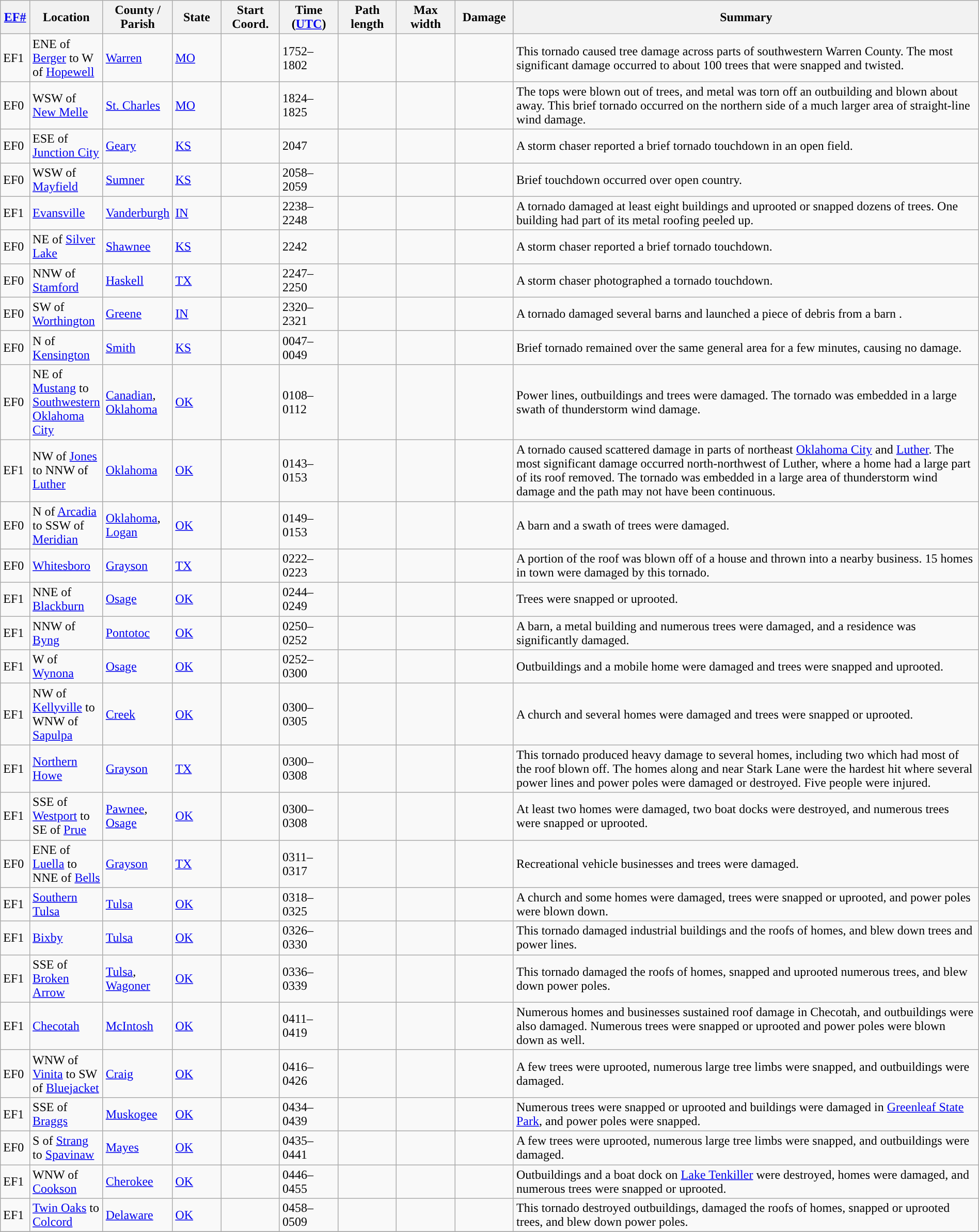<table class="wikitable sortable" style="width:100%;">
<tr>
<th scope="col" width="3%" align="center"><a href='#'>EF#</a></th>
<th scope="col" width="7%" align="center" class="unsortable">Location</th>
<th scope="col" width="6%" align="center" class="unsortable">County / Parish</th>
<th scope="col" width="5%" align="center">State</th>
<th scope="col" width="6%" align="center">Start Coord.</th>
<th scope="col" width="6%" align="center">Time (<a href='#'>UTC</a>)</th>
<th scope="col" width="6%" align="center">Path length</th>
<th scope="col" width="6%" align="center">Max width</th>
<th scope="col" width="6%" align="center">Damage</th>
<th scope="col" width="48%" class="unsortable" align="center">Summary</th>
</tr>
<tr>
<td>EF1</td>
<td>ENE of <a href='#'>Berger</a> to W of <a href='#'>Hopewell</a></td>
<td><a href='#'>Warren</a></td>
<td><a href='#'>MO</a></td>
<td></td>
<td>1752–1802</td>
<td></td>
<td></td>
<td></td>
<td>This tornado caused tree damage across parts of southwestern Warren County. The most significant damage occurred to about 100 trees that were snapped and twisted.</td>
</tr>
<tr>
<td>EF0</td>
<td>WSW of <a href='#'>New Melle</a></td>
<td><a href='#'>St. Charles</a></td>
<td><a href='#'>MO</a></td>
<td></td>
<td>1824–1825</td>
<td></td>
<td></td>
<td></td>
<td>The tops were blown out of trees, and metal was torn off an outbuilding and blown about  away. This brief tornado occurred on the northern side of a much larger area of straight-line wind damage.</td>
</tr>
<tr>
<td>EF0</td>
<td>ESE of <a href='#'>Junction City</a></td>
<td><a href='#'>Geary</a></td>
<td><a href='#'>KS</a></td>
<td></td>
<td>2047</td>
<td></td>
<td></td>
<td></td>
<td>A storm chaser reported a brief tornado touchdown in an open field.</td>
</tr>
<tr>
<td>EF0</td>
<td>WSW of <a href='#'>Mayfield</a></td>
<td><a href='#'>Sumner</a></td>
<td><a href='#'>KS</a></td>
<td></td>
<td>2058–2059</td>
<td></td>
<td></td>
<td></td>
<td>Brief touchdown occurred over open country.</td>
</tr>
<tr>
<td>EF1</td>
<td><a href='#'>Evansville</a></td>
<td><a href='#'>Vanderburgh</a></td>
<td><a href='#'>IN</a></td>
<td></td>
<td>2238–2248</td>
<td></td>
<td></td>
<td></td>
<td>A tornado damaged at least eight buildings and uprooted or snapped dozens of trees. One building had part of its metal roofing peeled up.</td>
</tr>
<tr>
<td>EF0</td>
<td>NE of <a href='#'>Silver Lake</a></td>
<td><a href='#'>Shawnee</a></td>
<td><a href='#'>KS</a></td>
<td></td>
<td>2242</td>
<td></td>
<td></td>
<td></td>
<td>A storm chaser reported a brief tornado touchdown.</td>
</tr>
<tr>
<td>EF0</td>
<td>NNW of <a href='#'>Stamford</a></td>
<td><a href='#'>Haskell</a></td>
<td><a href='#'>TX</a></td>
<td></td>
<td>2247–2250</td>
<td></td>
<td></td>
<td></td>
<td>A storm chaser photographed a tornado touchdown.</td>
</tr>
<tr>
<td>EF0</td>
<td>SW of <a href='#'>Worthington</a></td>
<td><a href='#'>Greene</a></td>
<td><a href='#'>IN</a></td>
<td></td>
<td>2320–2321</td>
<td></td>
<td></td>
<td></td>
<td>A tornado damaged several barns and launched a piece of debris from a barn .</td>
</tr>
<tr>
<td>EF0</td>
<td>N of <a href='#'>Kensington</a></td>
<td><a href='#'>Smith</a></td>
<td><a href='#'>KS</a></td>
<td></td>
<td>0047–0049</td>
<td></td>
<td></td>
<td></td>
<td>Brief tornado remained over the same general area for a few minutes, causing no damage.</td>
</tr>
<tr>
<td>EF0</td>
<td>NE of <a href='#'>Mustang</a> to <a href='#'>Southwestern Oklahoma City</a></td>
<td><a href='#'>Canadian</a>, <a href='#'>Oklahoma</a></td>
<td><a href='#'>OK</a></td>
<td></td>
<td>0108–0112</td>
<td></td>
<td></td>
<td></td>
<td>Power lines, outbuildings and trees were damaged. The tornado was embedded in a large swath of thunderstorm wind damage.</td>
</tr>
<tr>
<td>EF1</td>
<td>NW of <a href='#'>Jones</a> to NNW of <a href='#'>Luther</a></td>
<td><a href='#'>Oklahoma</a></td>
<td><a href='#'>OK</a></td>
<td></td>
<td>0143–0153</td>
<td></td>
<td></td>
<td></td>
<td>A tornado caused scattered damage in parts of northeast <a href='#'>Oklahoma City</a> and <a href='#'>Luther</a>. The most significant damage occurred north-northwest of Luther, where a home had a large part of its roof removed. The tornado was embedded in a large area of thunderstorm wind damage and the path may not have been continuous.</td>
</tr>
<tr>
<td>EF0</td>
<td>N of <a href='#'>Arcadia</a> to SSW of <a href='#'>Meridian</a></td>
<td><a href='#'>Oklahoma</a>, <a href='#'>Logan</a></td>
<td><a href='#'>OK</a></td>
<td></td>
<td>0149–0153</td>
<td></td>
<td></td>
<td></td>
<td>A barn and a swath of trees were damaged.</td>
</tr>
<tr>
<td>EF0</td>
<td><a href='#'>Whitesboro</a></td>
<td><a href='#'>Grayson</a></td>
<td><a href='#'>TX</a></td>
<td></td>
<td>0222–0223</td>
<td></td>
<td></td>
<td></td>
<td>A portion of the roof was blown off of a house and thrown into a nearby business. 15 homes in town were damaged by this tornado.</td>
</tr>
<tr>
<td>EF1</td>
<td>NNE of <a href='#'>Blackburn</a></td>
<td><a href='#'>Osage</a></td>
<td><a href='#'>OK</a></td>
<td></td>
<td>0244–0249</td>
<td></td>
<td></td>
<td></td>
<td>Trees were snapped or uprooted.</td>
</tr>
<tr>
<td>EF1</td>
<td>NNW of <a href='#'>Byng</a></td>
<td><a href='#'>Pontotoc</a></td>
<td><a href='#'>OK</a></td>
<td></td>
<td>0250–0252</td>
<td></td>
<td></td>
<td></td>
<td>A barn, a metal building and numerous trees were damaged, and a residence was significantly damaged.</td>
</tr>
<tr>
<td>EF1</td>
<td>W of <a href='#'>Wynona</a></td>
<td><a href='#'>Osage</a></td>
<td><a href='#'>OK</a></td>
<td></td>
<td>0252–0300</td>
<td></td>
<td></td>
<td></td>
<td>Outbuildings and a mobile home were damaged and trees were snapped and uprooted.</td>
</tr>
<tr>
<td>EF1</td>
<td>NW of <a href='#'>Kellyville</a> to WNW of <a href='#'>Sapulpa</a></td>
<td><a href='#'>Creek</a></td>
<td><a href='#'>OK</a></td>
<td></td>
<td>0300–0305</td>
<td></td>
<td></td>
<td></td>
<td>A church and several homes were damaged and trees were snapped or uprooted.</td>
</tr>
<tr>
<td>EF1</td>
<td><a href='#'>Northern Howe</a></td>
<td><a href='#'>Grayson</a></td>
<td><a href='#'>TX</a></td>
<td></td>
<td>0300–0308</td>
<td></td>
<td></td>
<td></td>
<td>This tornado produced heavy damage to several homes, including two which had most of the roof blown off. The homes along and near Stark Lane were the hardest hit where several power lines and power poles were damaged or destroyed. Five people were injured.</td>
</tr>
<tr>
<td>EF1</td>
<td>SSE of <a href='#'>Westport</a> to SE of <a href='#'>Prue</a></td>
<td><a href='#'>Pawnee</a>, <a href='#'>Osage</a></td>
<td><a href='#'>OK</a></td>
<td></td>
<td>0300–0308</td>
<td></td>
<td></td>
<td></td>
<td>At least two homes were damaged, two boat docks were destroyed, and numerous trees were snapped or uprooted.</td>
</tr>
<tr>
<td>EF0</td>
<td>ENE of <a href='#'>Luella</a> to NNE of <a href='#'>Bells</a></td>
<td><a href='#'>Grayson</a></td>
<td><a href='#'>TX</a></td>
<td></td>
<td>0311–0317</td>
<td></td>
<td></td>
<td></td>
<td>Recreational vehicle businesses and trees were damaged.</td>
</tr>
<tr>
<td>EF1</td>
<td><a href='#'>Southern Tulsa</a></td>
<td><a href='#'>Tulsa</a></td>
<td><a href='#'>OK</a></td>
<td></td>
<td>0318–0325</td>
<td></td>
<td></td>
<td></td>
<td>A church and some homes were damaged, trees were snapped or uprooted, and power poles were blown down.</td>
</tr>
<tr>
<td>EF1</td>
<td><a href='#'>Bixby</a></td>
<td><a href='#'>Tulsa</a></td>
<td><a href='#'>OK</a></td>
<td></td>
<td>0326–0330</td>
<td></td>
<td></td>
<td></td>
<td>This tornado damaged industrial buildings and the roofs of homes, and blew down trees and power lines.</td>
</tr>
<tr>
<td>EF1</td>
<td>SSE of <a href='#'>Broken Arrow</a></td>
<td><a href='#'>Tulsa</a>, <a href='#'>Wagoner</a></td>
<td><a href='#'>OK</a></td>
<td></td>
<td>0336–0339</td>
<td></td>
<td></td>
<td></td>
<td>This tornado damaged the roofs of homes, snapped and uprooted numerous trees, and blew down power poles.</td>
</tr>
<tr>
<td>EF1</td>
<td><a href='#'>Checotah</a></td>
<td><a href='#'>McIntosh</a></td>
<td><a href='#'>OK</a></td>
<td></td>
<td>0411–0419</td>
<td></td>
<td></td>
<td></td>
<td>Numerous homes and businesses sustained roof damage in Checotah, and outbuildings were also damaged. Numerous trees were snapped or uprooted and power poles were blown down as well.</td>
</tr>
<tr>
<td>EF0</td>
<td>WNW of <a href='#'>Vinita</a> to SW of <a href='#'>Bluejacket</a></td>
<td><a href='#'>Craig</a></td>
<td><a href='#'>OK</a></td>
<td></td>
<td>0416–0426</td>
<td></td>
<td></td>
<td></td>
<td>A few trees were uprooted, numerous large tree limbs were snapped, and outbuildings were damaged.</td>
</tr>
<tr>
<td>EF1</td>
<td>SSE of <a href='#'>Braggs</a></td>
<td><a href='#'>Muskogee</a></td>
<td><a href='#'>OK</a></td>
<td></td>
<td>0434–0439</td>
<td></td>
<td></td>
<td></td>
<td>Numerous trees were snapped or uprooted and buildings were damaged in <a href='#'>Greenleaf State Park</a>, and power poles were snapped.</td>
</tr>
<tr>
<td>EF0</td>
<td>S of <a href='#'>Strang</a> to <a href='#'>Spavinaw</a></td>
<td><a href='#'>Mayes</a></td>
<td><a href='#'>OK</a></td>
<td></td>
<td>0435–0441</td>
<td></td>
<td></td>
<td></td>
<td>A few trees were uprooted, numerous large tree limbs were snapped, and outbuildings were damaged.</td>
</tr>
<tr>
<td>EF1</td>
<td>WNW of <a href='#'>Cookson</a></td>
<td><a href='#'>Cherokee</a></td>
<td><a href='#'>OK</a></td>
<td></td>
<td>0446–0455</td>
<td></td>
<td></td>
<td></td>
<td>Outbuildings and a boat dock on <a href='#'>Lake Tenkiller</a> were destroyed, homes were damaged, and numerous trees were snapped or uprooted.</td>
</tr>
<tr>
<td>EF1</td>
<td><a href='#'>Twin Oaks</a> to <a href='#'>Colcord</a></td>
<td><a href='#'>Delaware</a></td>
<td><a href='#'>OK</a></td>
<td></td>
<td>0458–0509</td>
<td></td>
<td></td>
<td></td>
<td>This tornado destroyed outbuildings, damaged the roofs of homes, snapped or uprooted trees, and blew down power poles.</td>
</tr>
<tr>
</tr>
</table>
